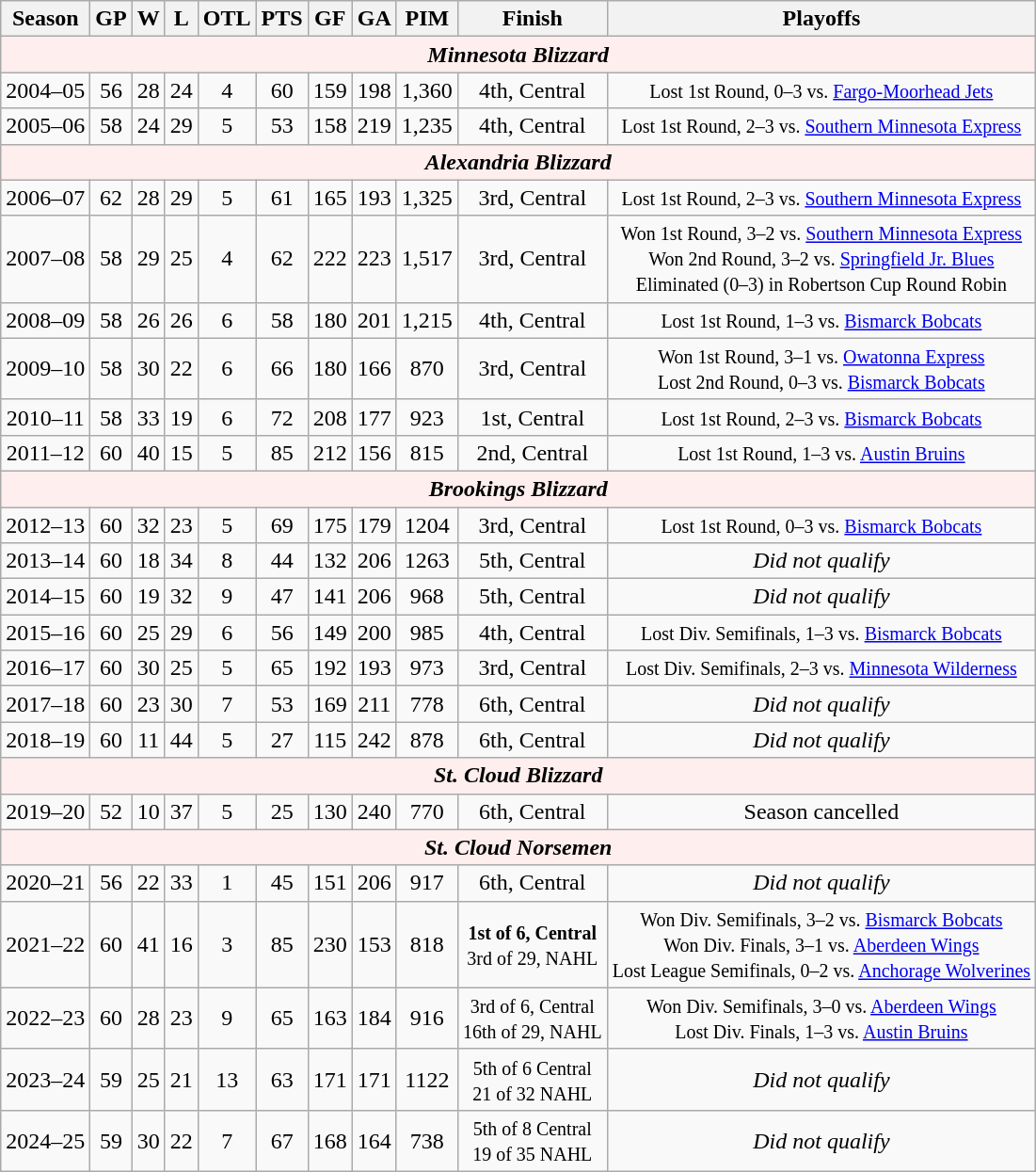<table class="wikitable" style="text-align:center">
<tr>
<th>Season</th>
<th>GP</th>
<th>W</th>
<th>L</th>
<th>OTL</th>
<th>PTS</th>
<th>GF</th>
<th>GA</th>
<th>PIM</th>
<th>Finish</th>
<th>Playoffs</th>
</tr>
<tr style="text-align:center; background:#ffeeee">
<td colspan="11"><strong><em>Minnesota Blizzard</em></strong></td>
</tr>
<tr>
<td>2004–05</td>
<td>56</td>
<td>28</td>
<td>24</td>
<td>4</td>
<td>60</td>
<td>159</td>
<td>198</td>
<td>1,360</td>
<td>4th, Central</td>
<td><small>Lost 1st Round, 0–3 vs. <a href='#'>Fargo-Moorhead Jets</a></small></td>
</tr>
<tr>
<td>2005–06</td>
<td>58</td>
<td>24</td>
<td>29</td>
<td>5</td>
<td>53</td>
<td>158</td>
<td>219</td>
<td>1,235</td>
<td>4th, Central</td>
<td><small>Lost 1st Round, 2–3 vs. <a href='#'>Southern Minnesota Express</a></small></td>
</tr>
<tr style="text-align:center; background:#ffeeee">
<td colspan="11"><strong><em>Alexandria Blizzard</em></strong></td>
</tr>
<tr>
<td>2006–07</td>
<td>62</td>
<td>28</td>
<td>29</td>
<td>5</td>
<td>61</td>
<td>165</td>
<td>193</td>
<td>1,325</td>
<td>3rd, Central</td>
<td><small>Lost 1st Round, 2–3 vs. <a href='#'>Southern Minnesota Express</a></small></td>
</tr>
<tr>
<td>2007–08</td>
<td>58</td>
<td>29</td>
<td>25</td>
<td>4</td>
<td>62</td>
<td>222</td>
<td>223</td>
<td>1,517</td>
<td>3rd, Central</td>
<td><small>Won 1st Round, 3–2 vs. <a href='#'>Southern Minnesota Express</a><br>Won 2nd Round, 3–2 vs. <a href='#'>Springfield Jr. Blues</a><br>Eliminated (0–3) in Robertson Cup Round Robin<br></small></td>
</tr>
<tr>
<td>2008–09</td>
<td>58</td>
<td>26</td>
<td>26</td>
<td>6</td>
<td>58</td>
<td>180</td>
<td>201</td>
<td>1,215</td>
<td>4th, Central</td>
<td><small>Lost 1st Round, 1–3 vs. <a href='#'>Bismarck Bobcats</a></small></td>
</tr>
<tr>
<td>2009–10</td>
<td>58</td>
<td>30</td>
<td>22</td>
<td>6</td>
<td>66</td>
<td>180</td>
<td>166</td>
<td>870</td>
<td>3rd, Central</td>
<td><small>Won 1st Round, 3–1 vs. <a href='#'>Owatonna Express</a><br>Lost 2nd Round, 0–3 vs. <a href='#'>Bismarck Bobcats</a></small></td>
</tr>
<tr>
<td>2010–11</td>
<td>58</td>
<td>33</td>
<td>19</td>
<td>6</td>
<td>72</td>
<td>208</td>
<td>177</td>
<td>923</td>
<td>1st, Central</td>
<td><small>Lost 1st Round, 2–3 vs. <a href='#'>Bismarck Bobcats</a></small></td>
</tr>
<tr>
<td>2011–12</td>
<td>60</td>
<td>40</td>
<td>15</td>
<td>5</td>
<td>85</td>
<td>212</td>
<td>156</td>
<td>815</td>
<td>2nd, Central</td>
<td><small>Lost 1st Round, 1–3 vs. <a href='#'>Austin Bruins</a></small></td>
</tr>
<tr style="text-align:center; background:#ffeeee">
<td colspan="11"><strong><em>Brookings Blizzard</em></strong></td>
</tr>
<tr>
<td>2012–13</td>
<td>60</td>
<td>32</td>
<td>23</td>
<td>5</td>
<td>69</td>
<td>175</td>
<td>179</td>
<td>1204</td>
<td>3rd, Central</td>
<td><small>Lost 1st Round, 0–3 vs. <a href='#'>Bismarck Bobcats</a></small></td>
</tr>
<tr>
<td>2013–14</td>
<td>60</td>
<td>18</td>
<td>34</td>
<td>8</td>
<td>44</td>
<td>132</td>
<td>206</td>
<td>1263</td>
<td>5th, Central</td>
<td><em>Did not qualify</em></td>
</tr>
<tr>
<td>2014–15</td>
<td>60</td>
<td>19</td>
<td>32</td>
<td>9</td>
<td>47</td>
<td>141</td>
<td>206</td>
<td>968</td>
<td>5th, Central</td>
<td><em>Did not qualify</em></td>
</tr>
<tr>
<td>2015–16</td>
<td>60</td>
<td>25</td>
<td>29</td>
<td>6</td>
<td>56</td>
<td>149</td>
<td>200</td>
<td>985</td>
<td>4th, Central</td>
<td><small>Lost Div. Semifinals, 1–3 vs. <a href='#'>Bismarck Bobcats</a></small></td>
</tr>
<tr>
<td>2016–17</td>
<td>60</td>
<td>30</td>
<td>25</td>
<td>5</td>
<td>65</td>
<td>192</td>
<td>193</td>
<td>973</td>
<td>3rd, Central</td>
<td><small>Lost Div. Semifinals, 2–3 vs. <a href='#'>Minnesota Wilderness</a></small></td>
</tr>
<tr>
<td>2017–18</td>
<td>60</td>
<td>23</td>
<td>30</td>
<td>7</td>
<td>53</td>
<td>169</td>
<td>211</td>
<td>778</td>
<td>6th, Central</td>
<td><em>Did not qualify</em></td>
</tr>
<tr>
<td>2018–19</td>
<td>60</td>
<td>11</td>
<td>44</td>
<td>5</td>
<td>27</td>
<td>115</td>
<td>242</td>
<td>878</td>
<td>6th, Central</td>
<td><em>Did not qualify</em></td>
</tr>
<tr style="text-align:center; background:#ffeeee">
<td colspan="11"><strong><em>St. Cloud Blizzard</em></strong></td>
</tr>
<tr>
<td>2019–20</td>
<td>52</td>
<td>10</td>
<td>37</td>
<td>5</td>
<td>25</td>
<td>130</td>
<td>240</td>
<td>770</td>
<td>6th, Central</td>
<td>Season cancelled</td>
</tr>
<tr style="text-align:center; background:#ffeeee">
<td colspan="11"><strong><em>St. Cloud Norsemen</em></strong></td>
</tr>
<tr>
<td>2020–21</td>
<td>56</td>
<td>22</td>
<td>33</td>
<td>1</td>
<td>45</td>
<td>151</td>
<td>206</td>
<td>917</td>
<td>6th, Central</td>
<td><em>Did not qualify </em></td>
</tr>
<tr>
<td>2021–22</td>
<td>60</td>
<td>41</td>
<td>16</td>
<td>3</td>
<td>85</td>
<td>230</td>
<td>153</td>
<td>818</td>
<td><small><strong>1st of 6, Central</strong><br>3rd of 29, NAHL</small></td>
<td><small>Won Div. Semifinals, 3–2 vs. <a href='#'>Bismarck Bobcats</a><br>Won Div. Finals, 3–1 vs. <a href='#'>Aberdeen Wings</a><br>Lost League Semifinals, 0–2 vs. <a href='#'>Anchorage Wolverines</a></small></td>
</tr>
<tr>
<td>2022–23</td>
<td>60</td>
<td>28</td>
<td>23</td>
<td>9</td>
<td>65</td>
<td>163</td>
<td>184</td>
<td>916</td>
<td><small>3rd of 6, Central<br>16th of 29, NAHL</small></td>
<td><small>Won Div. Semifinals, 3–0 vs. <a href='#'>Aberdeen Wings</a><br>Lost Div. Finals, 1–3 vs. <a href='#'>Austin Bruins</a></small></td>
</tr>
<tr>
<td>2023–24</td>
<td>59</td>
<td>25</td>
<td>21</td>
<td>13</td>
<td>63</td>
<td>171</td>
<td>171</td>
<td>1122</td>
<td><small>5th of 6 Central<br>21 of 32 NAHL</small></td>
<td><em>Did not qualify </em></td>
</tr>
<tr>
<td>2024–25</td>
<td>59</td>
<td>30</td>
<td>22</td>
<td>7</td>
<td>67</td>
<td>168</td>
<td>164</td>
<td>738</td>
<td><small> 5th of 8 Central<br>19 of 35 NAHL</small></td>
<td><em>Did not qualify </em></td>
</tr>
</table>
